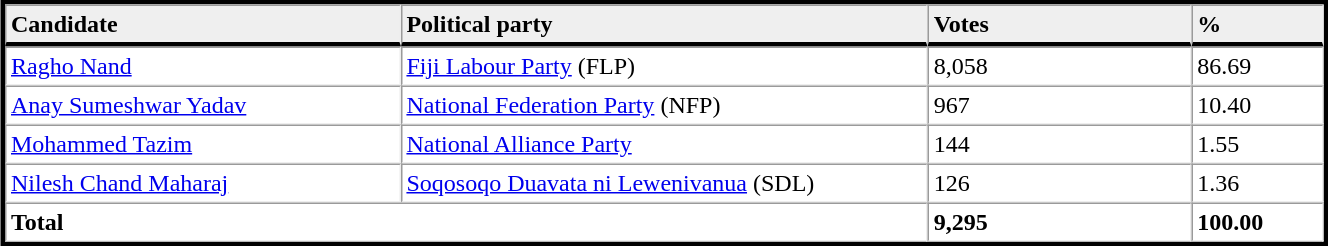<table table width="70%" border="1" align="center" cellpadding=3 cellspacing=0 style="margin:5px; border:3px solid;">
<tr>
<td td width="30%" style="border-bottom:3px solid; background:#efefef;"><strong>Candidate</strong></td>
<td td width="40%" style="border-bottom:3px solid; background:#efefef;"><strong>Political party</strong></td>
<td td width="20%" style="border-bottom:3px solid; background:#efefef;"><strong>Votes</strong></td>
<td td width="10%" style="border-bottom:3px solid; background:#efefef;"><strong>%</strong></td>
</tr>
<tr>
<td><a href='#'>Ragho Nand</a></td>
<td><a href='#'>Fiji Labour Party</a> (FLP)</td>
<td>8,058</td>
<td>86.69</td>
</tr>
<tr>
<td><a href='#'>Anay Sumeshwar Yadav</a></td>
<td><a href='#'>National Federation Party</a> (NFP)</td>
<td>967</td>
<td>10.40</td>
</tr>
<tr>
<td><a href='#'>Mohammed Tazim</a></td>
<td><a href='#'>National Alliance Party</a></td>
<td>144</td>
<td>1.55</td>
</tr>
<tr>
<td><a href='#'>Nilesh Chand Maharaj</a></td>
<td><a href='#'>Soqosoqo Duavata ni Lewenivanua</a> (SDL)</td>
<td>126</td>
<td>1.36</td>
</tr>
<tr>
<td colspan=2><strong>Total</strong></td>
<td><strong>9,295</strong></td>
<td><strong>100.00</strong></td>
</tr>
<tr>
</tr>
</table>
